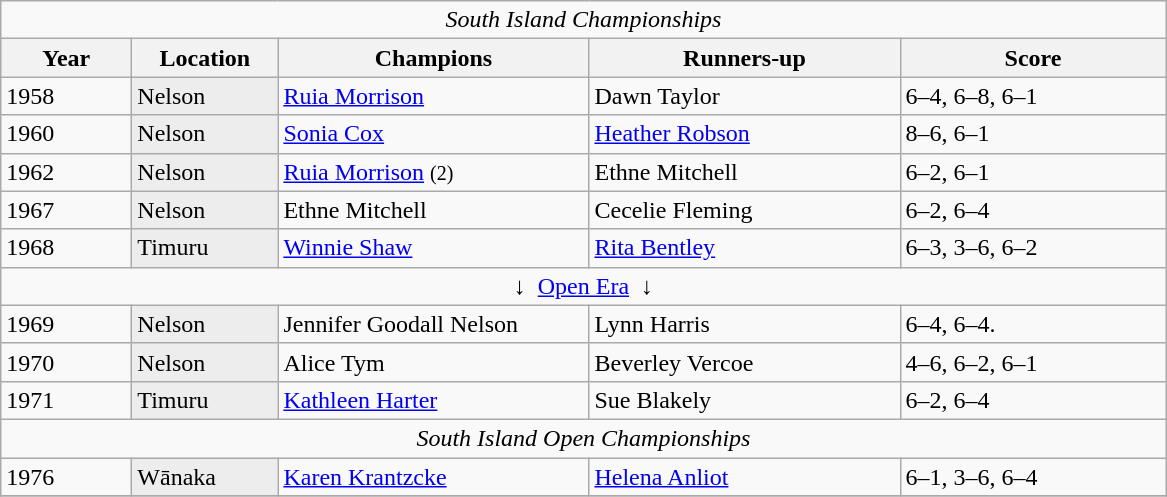<table class="wikitable">
<tr>
<td colspan=5 align=center><em>South Island Championships</em></td>
</tr>
<tr>
<th style="width:80px">Year</th>
<th style="width:90px">Location</th>
<th style="width:200px">Champions</th>
<th style="width:200px">Runners-up</th>
<th style="width:170px" class="unsortable">Score</th>
</tr>
<tr>
<td>1958</td>
<td style="background:#ededed">Nelson</td>
<td> <a href='#'>Ruia Morrison</a></td>
<td> Dawn Taylor</td>
<td>6–4, 6–8, 6–1</td>
</tr>
<tr>
<td>1960</td>
<td style="background:#ededed">Nelson</td>
<td> <a href='#'>Sonia Cox</a></td>
<td> <a href='#'>Heather Robson</a></td>
<td>8–6, 6–1</td>
</tr>
<tr>
<td>1962</td>
<td style="background:#ededed">Nelson</td>
<td> <a href='#'>Ruia Morrison</a> <small>(2)</small></td>
<td> Ethne Mitchell</td>
<td>6–2, 6–1</td>
</tr>
<tr>
<td>1967</td>
<td style="background:#ededed">Nelson</td>
<td> Ethne Mitchell</td>
<td> Cecelie Fleming</td>
<td>6–2, 6–4</td>
</tr>
<tr>
<td>1968</td>
<td style="background:#ededed">Timuru</td>
<td> <a href='#'>Winnie Shaw</a></td>
<td> <a href='#'>Rita Bentley</a></td>
<td>6–3, 3–6, 6–2</td>
</tr>
<tr>
<td colspan=5 align=center>↓  <a href='#'>Open Era</a>  ↓</td>
</tr>
<tr>
<td>1969</td>
<td style="background:#ededed">Nelson</td>
<td> Jennifer Goodall Nelson</td>
<td>  Lynn Harris</td>
<td>6–4, 6–4.</td>
</tr>
<tr>
<td>1970</td>
<td style="background:#ededed">Nelson</td>
<td> Alice Tym</td>
<td> Beverley Vercoe</td>
<td>4–6, 6–2, 6–1</td>
</tr>
<tr>
<td>1971</td>
<td style="background:#ededed">Timuru</td>
<td> <a href='#'>Kathleen Harter</a></td>
<td> Sue Blakely</td>
<td>6–2, 6–4</td>
</tr>
<tr>
<td colspan=5 align=center><em>South Island Open Championships</em></td>
</tr>
<tr>
<td>1976</td>
<td style="background:#ededed">Wānaka</td>
<td> <a href='#'>Karen Krantzcke</a></td>
<td> <a href='#'>Helena Anliot</a></td>
<td>6–1, 3–6, 6–4</td>
</tr>
<tr>
</tr>
</table>
